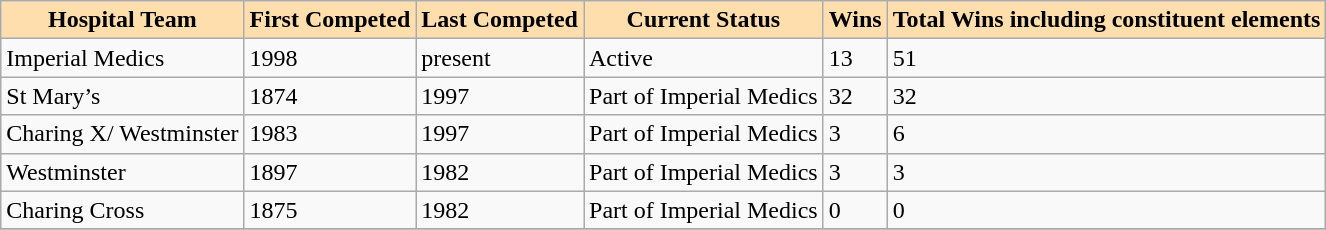<table class="sortable wikitable" align="center">
<tr>
<th style="background:#ffdead;">Hospital Team</th>
<th style="background:#ffdead;">First Competed</th>
<th style="background:#ffdead;">Last Competed</th>
<th style="background:#ffdead;">Current Status</th>
<th style="background:#ffdead;">Wins</th>
<th style="background:#ffdead;">Total Wins including constituent elements</th>
</tr>
<tr>
<td>Imperial Medics</td>
<td>1998</td>
<td>present</td>
<td>Active</td>
<td>13</td>
<td>51</td>
</tr>
<tr>
<td>St Mary’s</td>
<td>1874</td>
<td>1997</td>
<td>Part of Imperial Medics</td>
<td>32</td>
<td>32</td>
</tr>
<tr>
<td>Charing X/ Westminster</td>
<td>1983</td>
<td>1997</td>
<td>Part of Imperial Medics</td>
<td>3</td>
<td>6</td>
</tr>
<tr>
<td>Westminster</td>
<td>1897</td>
<td>1982</td>
<td>Part of Imperial Medics</td>
<td>3</td>
<td>3</td>
</tr>
<tr>
<td>Charing Cross</td>
<td>1875</td>
<td>1982</td>
<td>Part of Imperial Medics</td>
<td>0</td>
<td>0</td>
</tr>
<tr>
</tr>
</table>
